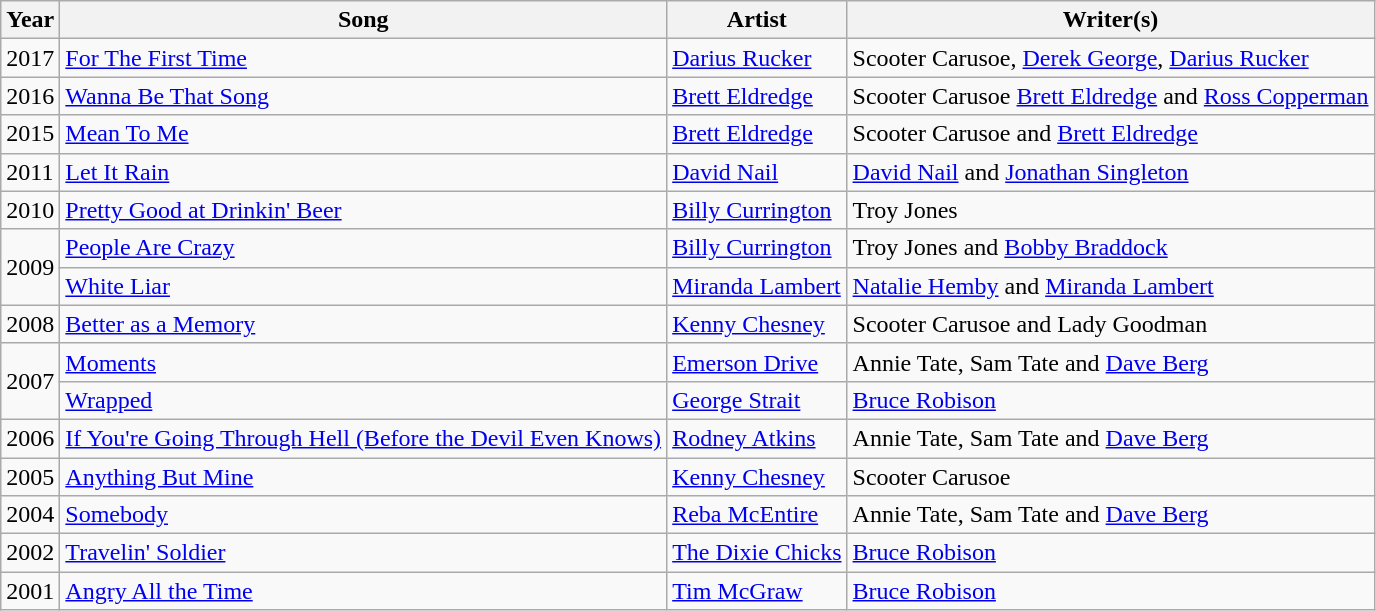<table class="wikitable" style="text-align:left;">
<tr>
<th>Year</th>
<th>Song</th>
<th>Artist</th>
<th>Writer(s)</th>
</tr>
<tr>
<td>2017</td>
<td><a href='#'>For The First Time</a></td>
<td><a href='#'>Darius Rucker</a></td>
<td>Scooter Carusoe, <a href='#'>Derek George</a>, <a href='#'>Darius Rucker</a></td>
</tr>
<tr>
<td>2016</td>
<td><a href='#'>Wanna Be That Song</a></td>
<td><a href='#'>Brett Eldredge</a></td>
<td>Scooter Carusoe <a href='#'>Brett Eldredge</a> and <a href='#'>Ross Copperman</a></td>
</tr>
<tr>
<td>2015</td>
<td><a href='#'>Mean To Me</a></td>
<td><a href='#'>Brett Eldredge</a></td>
<td>Scooter Carusoe and <a href='#'>Brett Eldredge</a></td>
</tr>
<tr>
<td>2011</td>
<td><a href='#'>Let It Rain</a></td>
<td><a href='#'>David Nail</a></td>
<td><a href='#'>David Nail</a> and <a href='#'>Jonathan Singleton</a></td>
</tr>
<tr>
<td>2010</td>
<td><a href='#'>Pretty Good at Drinkin' Beer</a></td>
<td><a href='#'>Billy Currington</a></td>
<td>Troy Jones</td>
</tr>
<tr>
<td rowspan ="2">2009</td>
<td><a href='#'>People Are Crazy</a></td>
<td><a href='#'>Billy Currington</a></td>
<td>Troy Jones and <a href='#'>Bobby Braddock</a></td>
</tr>
<tr>
<td><a href='#'>White Liar</a></td>
<td><a href='#'>Miranda Lambert</a></td>
<td><a href='#'>Natalie Hemby</a> and <a href='#'>Miranda Lambert</a></td>
</tr>
<tr ->
<td>2008</td>
<td><a href='#'>Better as a Memory</a></td>
<td><a href='#'>Kenny Chesney</a></td>
<td>Scooter Carusoe and Lady Goodman</td>
</tr>
<tr>
<td rowspan ="2">2007</td>
<td><a href='#'>Moments</a></td>
<td><a href='#'>Emerson Drive</a></td>
<td>Annie Tate, Sam Tate and <a href='#'>Dave Berg</a></td>
</tr>
<tr>
<td><a href='#'>Wrapped</a></td>
<td><a href='#'>George Strait</a></td>
<td><a href='#'>Bruce Robison</a></td>
</tr>
<tr>
<td>2006</td>
<td><a href='#'>If You're Going Through Hell (Before the Devil Even Knows)</a></td>
<td><a href='#'>Rodney Atkins</a></td>
<td>Annie Tate, Sam Tate and <a href='#'>Dave Berg</a></td>
</tr>
<tr>
<td>2005</td>
<td><a href='#'>Anything But Mine</a></td>
<td><a href='#'>Kenny Chesney</a></td>
<td>Scooter Carusoe</td>
</tr>
<tr>
<td>2004</td>
<td><a href='#'>Somebody</a></td>
<td><a href='#'>Reba McEntire</a></td>
<td>Annie Tate, Sam Tate and <a href='#'>Dave Berg</a></td>
</tr>
<tr>
<td>2002</td>
<td><a href='#'>Travelin' Soldier</a></td>
<td><a href='#'>The Dixie Chicks</a></td>
<td><a href='#'>Bruce Robison</a></td>
</tr>
<tr>
<td>2001</td>
<td><a href='#'>Angry All the Time</a></td>
<td><a href='#'>Tim McGraw</a></td>
<td><a href='#'>Bruce Robison</a></td>
</tr>
</table>
